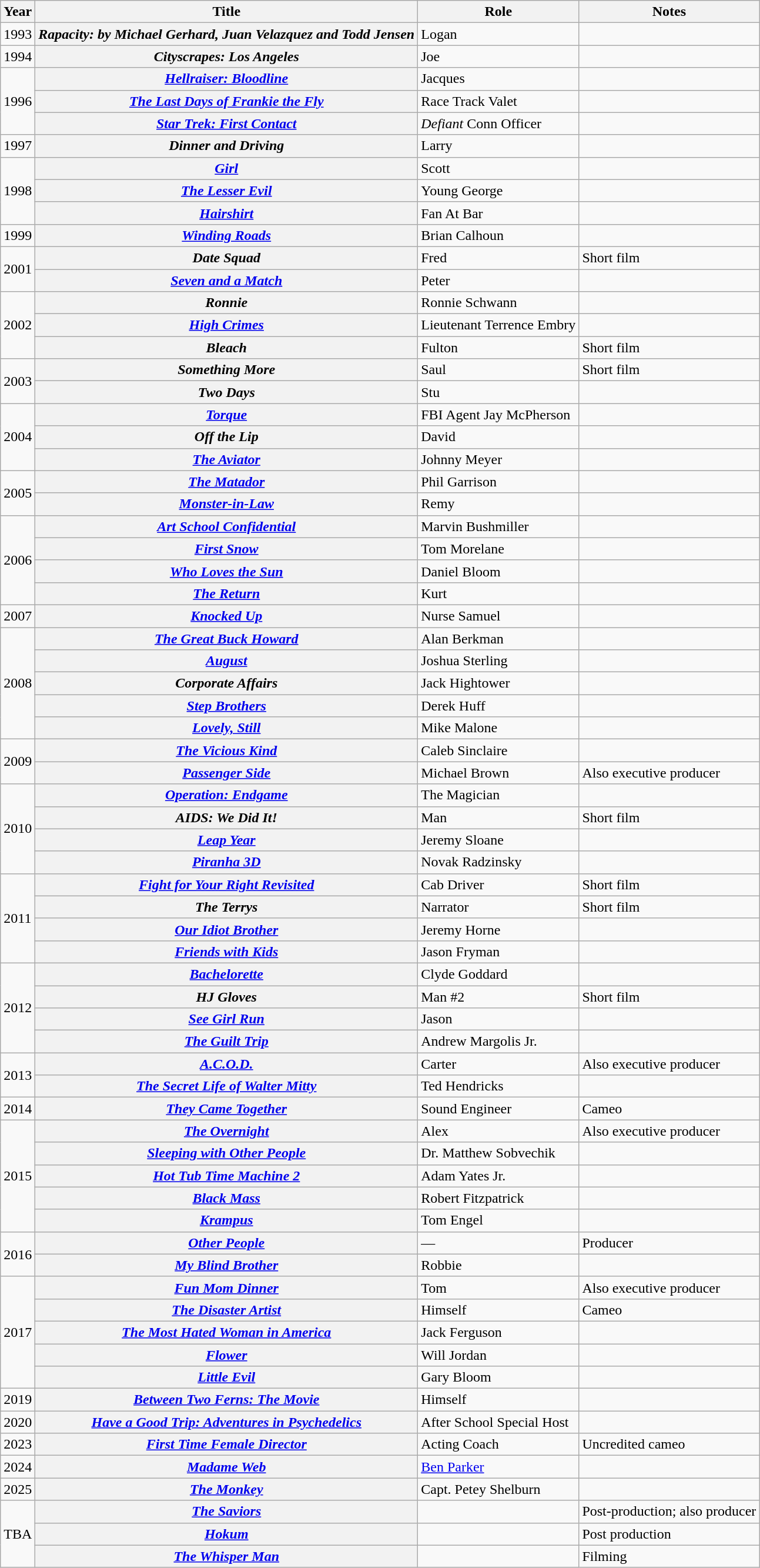<table class="wikitable sortable plainrowheaders">
<tr>
<th scope="col">Year</th>
<th scope="col">Title</th>
<th scope="col">Role</th>
<th scope="col" class="unsortable">Notes</th>
</tr>
<tr>
<td>1993</td>
<th><em>Rapacity: by Michael Gerhard, Juan Velazquez and Todd Jensen</em></th>
<td>Logan</td>
<td></td>
</tr>
<tr>
<td>1994</td>
<th scope="row"><em>Cityscrapes: Los Angeles</em></th>
<td>Joe</td>
<td></td>
</tr>
<tr>
<td rowspan="3">1996</td>
<th scope="row"><em><a href='#'>Hellraiser: Bloodline</a></em></th>
<td>Jacques</td>
<td></td>
</tr>
<tr>
<th scope="row"><em><a href='#'>The Last Days of Frankie the Fly</a></em></th>
<td>Race Track Valet</td>
<td></td>
</tr>
<tr>
<th scope="row"><em><a href='#'>Star Trek: First Contact</a></em></th>
<td><em>Defiant</em> Conn Officer</td>
<td></td>
</tr>
<tr>
<td>1997</td>
<th scope="row"><em>Dinner and Driving</em></th>
<td>Larry</td>
<td></td>
</tr>
<tr>
<td rowspan="3">1998</td>
<th scope="row"><em><a href='#'>Girl</a></em></th>
<td>Scott</td>
<td></td>
</tr>
<tr>
<th scope="row"><em><a href='#'>The Lesser Evil</a></em></th>
<td>Young George</td>
<td></td>
</tr>
<tr>
<th scope="row"><em><a href='#'>Hairshirt</a></em></th>
<td>Fan At Bar</td>
<td></td>
</tr>
<tr>
<td>1999</td>
<th scope="row"><em><a href='#'>Winding Roads</a></em></th>
<td>Brian Calhoun</td>
<td></td>
</tr>
<tr>
<td rowspan="2">2001</td>
<th scope="row"><em>Date Squad</em></th>
<td>Fred</td>
<td>Short film</td>
</tr>
<tr>
<th scope="row"><em><a href='#'>Seven and a Match</a></em></th>
<td>Peter</td>
<td></td>
</tr>
<tr>
<td rowspan="3">2002</td>
<th scope="row"><em>Ronnie</em></th>
<td>Ronnie Schwann</td>
<td></td>
</tr>
<tr>
<th scope="row"><em><a href='#'>High Crimes</a></em></th>
<td>Lieutenant Terrence Embry</td>
<td></td>
</tr>
<tr>
<th scope="row"><em>Bleach</em></th>
<td>Fulton</td>
<td>Short film</td>
</tr>
<tr>
<td rowspan="2">2003</td>
<th scope="row"><em>Something More</em></th>
<td>Saul</td>
<td>Short film</td>
</tr>
<tr>
<th scope="row"><em>Two Days</em></th>
<td>Stu</td>
<td></td>
</tr>
<tr>
<td rowspan="3">2004</td>
<th scope="row"><em><a href='#'>Torque</a></em></th>
<td>FBI Agent Jay McPherson</td>
<td></td>
</tr>
<tr>
<th scope="row"><em>Off the Lip</em></th>
<td>David</td>
<td></td>
</tr>
<tr>
<th scope="row"><em><a href='#'>The Aviator</a></em></th>
<td>Johnny Meyer</td>
<td></td>
</tr>
<tr>
<td rowspan="2">2005</td>
<th scope="row"><em><a href='#'>The Matador</a></em></th>
<td>Phil Garrison</td>
<td></td>
</tr>
<tr>
<th scope="row"><em><a href='#'>Monster-in-Law</a></em></th>
<td>Remy</td>
<td></td>
</tr>
<tr>
<td rowspan="4">2006</td>
<th scope="row"><em><a href='#'>Art School Confidential</a></em></th>
<td>Marvin Bushmiller</td>
<td></td>
</tr>
<tr>
<th scope="row"><em><a href='#'>First Snow</a></em></th>
<td>Tom Morelane</td>
<td></td>
</tr>
<tr>
<th scope="row"><em><a href='#'>Who Loves the Sun</a></em></th>
<td>Daniel Bloom</td>
<td></td>
</tr>
<tr>
<th scope="row"><em><a href='#'>The Return</a></em></th>
<td>Kurt</td>
<td></td>
</tr>
<tr>
<td>2007</td>
<th scope="row"><em><a href='#'>Knocked Up</a></em></th>
<td>Nurse Samuel</td>
<td></td>
</tr>
<tr>
<td rowspan="5">2008</td>
<th scope="row"><em><a href='#'>The Great Buck Howard</a></em></th>
<td>Alan Berkman</td>
<td></td>
</tr>
<tr>
<th scope="row"><em><a href='#'>August</a></em></th>
<td>Joshua Sterling</td>
<td></td>
</tr>
<tr>
<th scope="row"><em>Corporate Affairs</em></th>
<td>Jack Hightower</td>
<td></td>
</tr>
<tr>
<th scope="row"><em><a href='#'>Step Brothers</a></em></th>
<td>Derek Huff</td>
<td></td>
</tr>
<tr>
<th scope="row"><em><a href='#'>Lovely, Still</a></em></th>
<td>Mike Malone</td>
<td></td>
</tr>
<tr>
<td rowspan="2">2009</td>
<th scope="row"><em><a href='#'>The Vicious Kind</a></em></th>
<td>Caleb Sinclaire</td>
</tr>
<tr>
<th scope="row"><em><a href='#'>Passenger Side</a></em></th>
<td>Michael Brown</td>
<td>Also executive producer</td>
</tr>
<tr>
<td rowspan="4">2010</td>
<th scope="row"><em><a href='#'>Operation: Endgame</a></em></th>
<td>The Magician</td>
<td></td>
</tr>
<tr>
<th scope="row"><em>AIDS: We Did It!</em></th>
<td>Man</td>
<td>Short film</td>
</tr>
<tr>
<th scope="row"><em><a href='#'>Leap Year</a></em></th>
<td>Jeremy Sloane</td>
<td></td>
</tr>
<tr>
<th scope="row"><em><a href='#'>Piranha 3D</a></em></th>
<td>Novak Radzinsky</td>
<td></td>
</tr>
<tr>
<td rowspan="4">2011</td>
<th scope="row"><em><a href='#'>Fight for Your Right Revisited</a></em></th>
<td>Cab Driver</td>
<td>Short film</td>
</tr>
<tr>
<th scope="row"><em>The Terrys</em></th>
<td>Narrator</td>
<td>Short film</td>
</tr>
<tr>
<th scope="row"><em><a href='#'>Our Idiot Brother</a></em></th>
<td>Jeremy Horne</td>
<td></td>
</tr>
<tr>
<th scope="row"><em><a href='#'>Friends with Kids</a></em></th>
<td>Jason Fryman</td>
<td></td>
</tr>
<tr>
<td rowspan="4">2012</td>
<th scope="row"><em><a href='#'>Bachelorette</a></em></th>
<td>Clyde Goddard</td>
<td></td>
</tr>
<tr>
<th scope="row"><em>HJ Gloves</em></th>
<td>Man #2</td>
<td>Short film</td>
</tr>
<tr>
<th scope="row"><em><a href='#'>See Girl Run</a></em></th>
<td>Jason</td>
<td></td>
</tr>
<tr>
<th scope="row"><em><a href='#'>The Guilt Trip</a></em></th>
<td>Andrew Margolis Jr.</td>
<td></td>
</tr>
<tr>
<td rowspan="2">2013</td>
<th scope="row"><em><a href='#'>A.C.O.D.</a></em></th>
<td>Carter</td>
<td>Also executive producer</td>
</tr>
<tr>
<th scope="row"><em><a href='#'>The Secret Life of Walter Mitty</a></em></th>
<td>Ted Hendricks</td>
<td></td>
</tr>
<tr>
<td>2014</td>
<th scope="row"><em><a href='#'>They Came Together</a></em></th>
<td>Sound Engineer</td>
<td>Cameo</td>
</tr>
<tr>
<td rowspan="5">2015</td>
<th scope="row"><em><a href='#'>The Overnight</a></em></th>
<td>Alex</td>
<td>Also executive producer</td>
</tr>
<tr>
<th scope="row"><em><a href='#'>Sleeping with Other People</a></em></th>
<td>Dr. Matthew Sobvechik</td>
<td></td>
</tr>
<tr>
<th scope="row"><em><a href='#'>Hot Tub Time Machine 2</a></em></th>
<td>Adam Yates Jr.</td>
<td></td>
</tr>
<tr>
<th scope="row"><em><a href='#'>Black Mass</a></em></th>
<td>Robert Fitzpatrick</td>
<td></td>
</tr>
<tr>
<th scope="row"><em><a href='#'>Krampus</a></em></th>
<td>Tom Engel</td>
<td></td>
</tr>
<tr>
<td rowspan="2">2016</td>
<th scope="row"><em><a href='#'>Other People</a></em></th>
<td>—</td>
<td>Producer</td>
</tr>
<tr>
<th scope="row"><em><a href='#'>My Blind Brother</a></em></th>
<td>Robbie</td>
<td></td>
</tr>
<tr>
<td rowspan="5">2017</td>
<th scope="row"><em><a href='#'>Fun Mom Dinner</a></em></th>
<td>Tom</td>
<td>Also executive producer</td>
</tr>
<tr>
<th scope="row"><em><a href='#'>The Disaster Artist</a></em></th>
<td>Himself</td>
<td>Cameo</td>
</tr>
<tr>
<th scope="row"><em><a href='#'>The Most Hated Woman in America</a></em></th>
<td>Jack Ferguson</td>
<td></td>
</tr>
<tr>
<th scope="row"><em><a href='#'>Flower</a></em></th>
<td>Will Jordan</td>
<td></td>
</tr>
<tr>
<th scope="row"><em><a href='#'>Little Evil</a></em></th>
<td>Gary Bloom</td>
<td></td>
</tr>
<tr>
<td>2019</td>
<th scope="row"><em><a href='#'>Between Two Ferns: The Movie</a></em></th>
<td>Himself</td>
<td></td>
</tr>
<tr>
<td>2020</td>
<th scope="row"><em><a href='#'>Have a Good Trip: Adventures in Psychedelics</a></em></th>
<td>After School Special Host</td>
<td></td>
</tr>
<tr>
<td>2023</td>
<th scope="row"><em><a href='#'>First Time Female Director</a></em></th>
<td>Acting Coach</td>
<td>Uncredited cameo</td>
</tr>
<tr>
<td>2024</td>
<th scope="row"><em><a href='#'>Madame Web</a></em></th>
<td><a href='#'>Ben Parker</a></td>
<td></td>
</tr>
<tr>
<td>2025</td>
<th scope="row"><em><a href='#'>The Monkey</a></em></th>
<td>Capt. Petey Shelburn</td>
<td></td>
</tr>
<tr>
<td rowspan="3">TBA</td>
<th scope="row"><em><a href='#'>The Saviors</a></em></th>
<td></td>
<td>Post-production; also producer</td>
</tr>
<tr>
<th scope="row"><em><a href='#'>Hokum</a></em></th>
<td></td>
<td>Post production</td>
</tr>
<tr>
<th scope="row"><em><a href='#'>The Whisper Man</a></em></th>
<td></td>
<td>Filming</td>
</tr>
</table>
